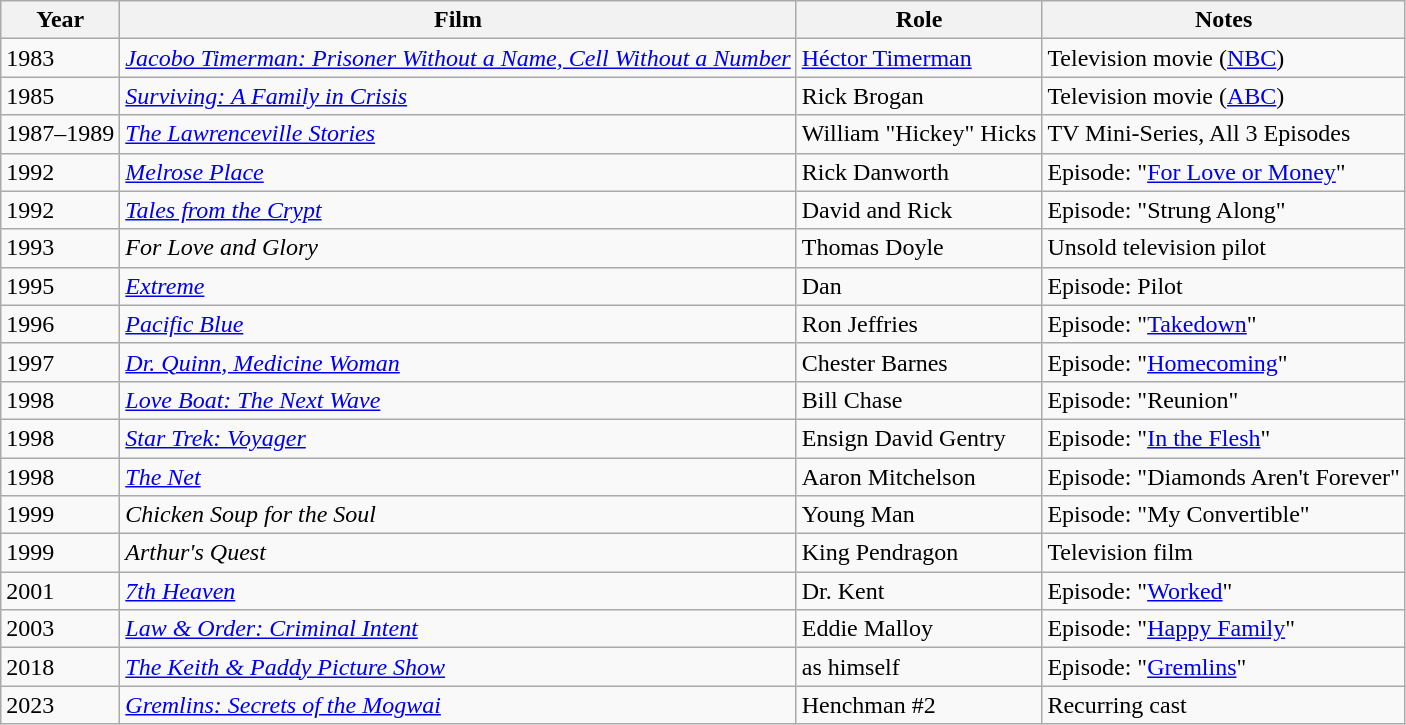<table class="wikitable sortable">
<tr>
<th>Year</th>
<th>Film</th>
<th>Role</th>
<th class="unsortable">Notes</th>
</tr>
<tr>
<td>1983</td>
<td><em><a href='#'>Jacobo Timerman: Prisoner Without a Name, Cell Without a Number</a></em></td>
<td><a href='#'>Héctor Timerman</a></td>
<td>Television movie (<a href='#'>NBC</a>)</td>
</tr>
<tr>
<td>1985</td>
<td><em><a href='#'>Surviving: A Family in Crisis</a></em></td>
<td>Rick Brogan</td>
<td>Television movie (<a href='#'>ABC</a>)</td>
</tr>
<tr>
<td>1987–1989</td>
<td><em><a href='#'>The Lawrenceville Stories</a></em></td>
<td>William "Hickey" Hicks</td>
<td>TV Mini-Series, All 3 Episodes</td>
</tr>
<tr>
<td>1992</td>
<td><em><a href='#'>Melrose Place</a></em></td>
<td>Rick Danworth</td>
<td>Episode: "<a href='#'>For Love or Money</a>"</td>
</tr>
<tr>
<td>1992</td>
<td><em><a href='#'>Tales from the Crypt</a></em></td>
<td>David and Rick</td>
<td>Episode: "Strung Along"</td>
</tr>
<tr>
<td>1993</td>
<td><em>For Love and Glory</em></td>
<td>Thomas Doyle</td>
<td>Unsold television pilot</td>
</tr>
<tr>
<td>1995</td>
<td><em><a href='#'>Extreme</a></em></td>
<td>Dan</td>
<td>Episode: Pilot</td>
</tr>
<tr>
<td>1996</td>
<td><em><a href='#'>Pacific Blue</a></em></td>
<td>Ron Jeffries</td>
<td>Episode: "<a href='#'>Takedown</a>"</td>
</tr>
<tr>
<td>1997</td>
<td><em><a href='#'>Dr. Quinn, Medicine Woman</a></em></td>
<td>Chester Barnes</td>
<td>Episode: "<a href='#'>Homecoming</a>"</td>
</tr>
<tr>
<td>1998</td>
<td><em><a href='#'>Love Boat: The Next Wave</a></em></td>
<td>Bill Chase</td>
<td>Episode: "Reunion"</td>
</tr>
<tr>
<td>1998</td>
<td><em><a href='#'>Star Trek: Voyager</a></em></td>
<td>Ensign David Gentry</td>
<td>Episode: "<a href='#'>In the Flesh</a>"</td>
</tr>
<tr>
<td>1998</td>
<td><em><a href='#'>The Net</a></em></td>
<td>Aaron Mitchelson</td>
<td>Episode: "Diamonds Aren't Forever"</td>
</tr>
<tr>
<td>1999</td>
<td><em>Chicken Soup for the Soul</em></td>
<td>Young Man</td>
<td>Episode: "My Convertible"</td>
</tr>
<tr>
<td>1999</td>
<td><em>Arthur's Quest</em></td>
<td>King Pendragon</td>
<td>Television film</td>
</tr>
<tr>
<td>2001</td>
<td><em><a href='#'>7th Heaven</a></em></td>
<td>Dr. Kent</td>
<td>Episode: "<a href='#'>Worked</a>"</td>
</tr>
<tr>
<td>2003</td>
<td><em><a href='#'>Law & Order: Criminal Intent</a></em></td>
<td>Eddie Malloy</td>
<td>Episode: "<a href='#'>Happy Family</a>"</td>
</tr>
<tr>
<td>2018</td>
<td><em><a href='#'>The Keith & Paddy Picture Show</a></em></td>
<td>as himself</td>
<td>Episode: "<a href='#'>Gremlins</a>"</td>
</tr>
<tr>
<td>2023</td>
<td><em><a href='#'>Gremlins: Secrets of the Mogwai</a></em></td>
<td>Henchman #2</td>
<td>Recurring cast</td>
</tr>
</table>
